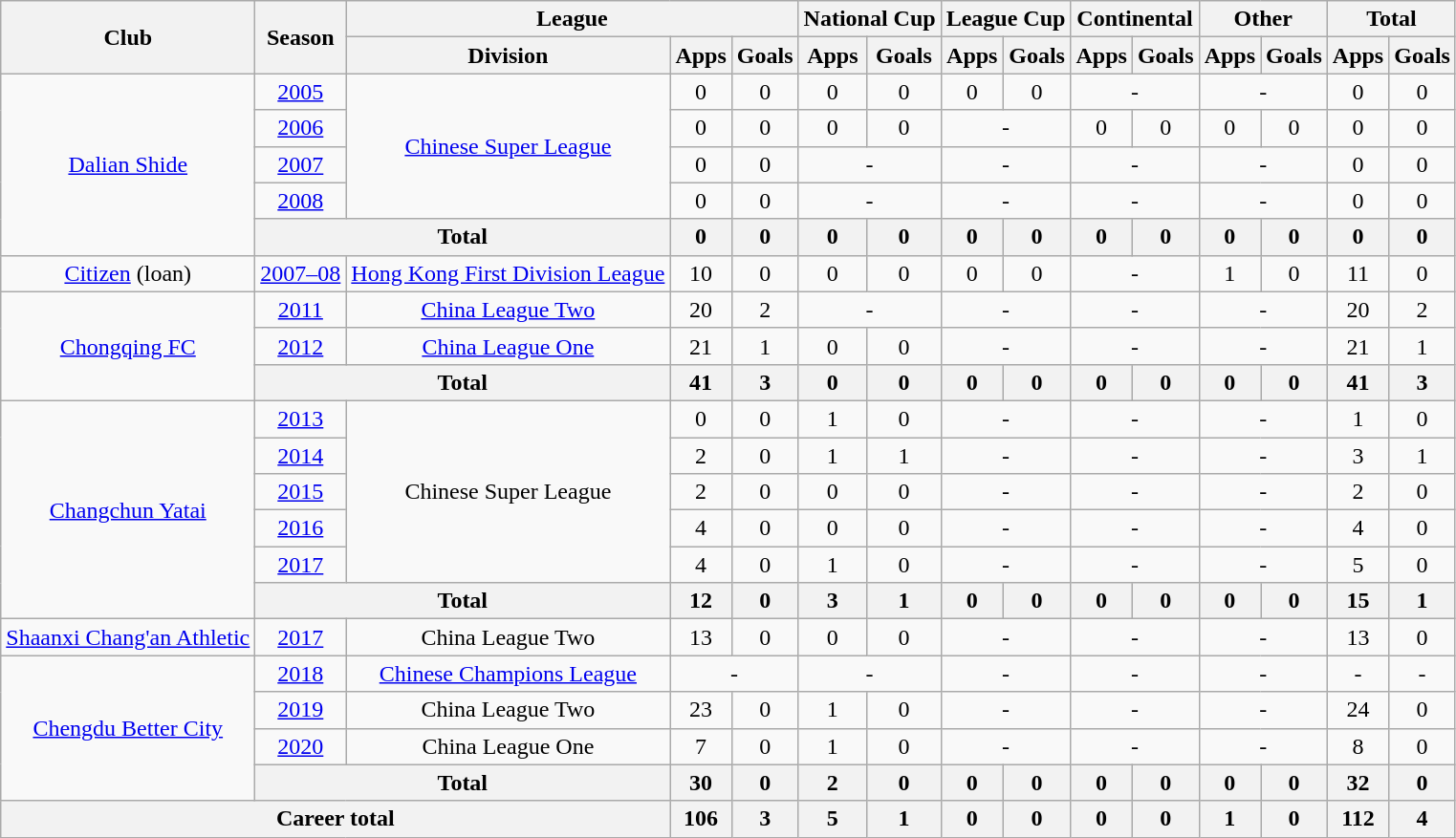<table class="wikitable" style="text-align: center">
<tr>
<th rowspan="2">Club</th>
<th rowspan="2">Season</th>
<th colspan="3">League</th>
<th colspan="2">National Cup</th>
<th colspan="2">League Cup</th>
<th colspan="2">Continental</th>
<th colspan="2">Other</th>
<th colspan="2">Total</th>
</tr>
<tr>
<th>Division</th>
<th>Apps</th>
<th>Goals</th>
<th>Apps</th>
<th>Goals</th>
<th>Apps</th>
<th>Goals</th>
<th>Apps</th>
<th>Goals</th>
<th>Apps</th>
<th>Goals</th>
<th>Apps</th>
<th>Goals</th>
</tr>
<tr>
<td rowspan=5><a href='#'>Dalian Shide</a></td>
<td><a href='#'>2005</a></td>
<td rowspan=4><a href='#'>Chinese Super League</a></td>
<td>0</td>
<td>0</td>
<td>0</td>
<td>0</td>
<td>0</td>
<td>0</td>
<td colspan="2">-</td>
<td colspan="2">-</td>
<td>0</td>
<td>0</td>
</tr>
<tr>
<td><a href='#'>2006</a></td>
<td>0</td>
<td>0</td>
<td>0</td>
<td>0</td>
<td colspan="2">-</td>
<td>0</td>
<td>0</td>
<td>0</td>
<td>0</td>
<td>0</td>
<td>0</td>
</tr>
<tr>
<td><a href='#'>2007</a></td>
<td>0</td>
<td>0</td>
<td colspan="2">-</td>
<td colspan="2">-</td>
<td colspan="2">-</td>
<td colspan="2">-</td>
<td>0</td>
<td>0</td>
</tr>
<tr>
<td><a href='#'>2008</a></td>
<td>0</td>
<td>0</td>
<td colspan="2">-</td>
<td colspan="2">-</td>
<td colspan="2">-</td>
<td colspan="2">-</td>
<td>0</td>
<td>0</td>
</tr>
<tr>
<th colspan="2"><strong>Total</strong></th>
<th>0</th>
<th>0</th>
<th>0</th>
<th>0</th>
<th>0</th>
<th>0</th>
<th>0</th>
<th>0</th>
<th>0</th>
<th>0</th>
<th>0</th>
<th>0</th>
</tr>
<tr>
<td><a href='#'>Citizen</a> (loan)</td>
<td><a href='#'>2007–08</a></td>
<td><a href='#'>Hong Kong First Division League</a></td>
<td>10</td>
<td>0</td>
<td>0</td>
<td>0</td>
<td>0</td>
<td>0</td>
<td colspan="2">-</td>
<td>1</td>
<td>0</td>
<td>11</td>
<td>0</td>
</tr>
<tr>
<td rowspan=3><a href='#'>Chongqing FC</a></td>
<td><a href='#'>2011</a></td>
<td><a href='#'>China League Two</a></td>
<td>20</td>
<td>2</td>
<td colspan="2">-</td>
<td colspan="2">-</td>
<td colspan="2">-</td>
<td colspan="2">-</td>
<td>20</td>
<td>2</td>
</tr>
<tr>
<td><a href='#'>2012</a></td>
<td><a href='#'>China League One</a></td>
<td>21</td>
<td>1</td>
<td>0</td>
<td>0</td>
<td colspan="2">-</td>
<td colspan="2">-</td>
<td colspan="2">-</td>
<td>21</td>
<td>1</td>
</tr>
<tr>
<th colspan="2"><strong>Total</strong></th>
<th>41</th>
<th>3</th>
<th>0</th>
<th>0</th>
<th>0</th>
<th>0</th>
<th>0</th>
<th>0</th>
<th>0</th>
<th>0</th>
<th>41</th>
<th>3</th>
</tr>
<tr>
<td rowspan=6><a href='#'>Changchun Yatai</a></td>
<td><a href='#'>2013</a></td>
<td rowspan="5">Chinese Super League</td>
<td>0</td>
<td>0</td>
<td>1</td>
<td>0</td>
<td colspan="2">-</td>
<td colspan="2">-</td>
<td colspan="2">-</td>
<td>1</td>
<td>0</td>
</tr>
<tr>
<td><a href='#'>2014</a></td>
<td>2</td>
<td>0</td>
<td>1</td>
<td>1</td>
<td colspan="2">-</td>
<td colspan="2">-</td>
<td colspan="2">-</td>
<td>3</td>
<td>1</td>
</tr>
<tr>
<td><a href='#'>2015</a></td>
<td>2</td>
<td>0</td>
<td>0</td>
<td>0</td>
<td colspan="2">-</td>
<td colspan="2">-</td>
<td colspan="2">-</td>
<td>2</td>
<td>0</td>
</tr>
<tr>
<td><a href='#'>2016</a></td>
<td>4</td>
<td>0</td>
<td>0</td>
<td>0</td>
<td colspan="2">-</td>
<td colspan="2">-</td>
<td colspan="2">-</td>
<td>4</td>
<td>0</td>
</tr>
<tr>
<td><a href='#'>2017</a></td>
<td>4</td>
<td>0</td>
<td>1</td>
<td>0</td>
<td colspan="2">-</td>
<td colspan="2">-</td>
<td colspan="2">-</td>
<td>5</td>
<td>0</td>
</tr>
<tr>
<th colspan="2"><strong>Total</strong></th>
<th>12</th>
<th>0</th>
<th>3</th>
<th>1</th>
<th>0</th>
<th>0</th>
<th>0</th>
<th>0</th>
<th>0</th>
<th>0</th>
<th>15</th>
<th>1</th>
</tr>
<tr>
<td><a href='#'>Shaanxi Chang'an Athletic</a></td>
<td><a href='#'>2017</a></td>
<td>China League Two</td>
<td>13</td>
<td>0</td>
<td>0</td>
<td>0</td>
<td colspan="2">-</td>
<td colspan="2">-</td>
<td colspan="2">-</td>
<td>13</td>
<td>0</td>
</tr>
<tr>
<td rowspan=4><a href='#'>Chengdu Better City</a></td>
<td><a href='#'>2018</a></td>
<td><a href='#'>Chinese Champions League</a></td>
<td colspan="2">-</td>
<td colspan="2">-</td>
<td colspan="2">-</td>
<td colspan="2">-</td>
<td colspan="2">-</td>
<td>-</td>
<td>-</td>
</tr>
<tr>
<td><a href='#'>2019</a></td>
<td>China League Two</td>
<td>23</td>
<td>0</td>
<td>1</td>
<td>0</td>
<td colspan="2">-</td>
<td colspan="2">-</td>
<td colspan="2">-</td>
<td>24</td>
<td>0</td>
</tr>
<tr>
<td><a href='#'>2020</a></td>
<td>China League One</td>
<td>7</td>
<td>0</td>
<td>1</td>
<td>0</td>
<td colspan="2">-</td>
<td colspan="2">-</td>
<td colspan="2">-</td>
<td>8</td>
<td>0</td>
</tr>
<tr>
<th colspan="2"><strong>Total</strong></th>
<th>30</th>
<th>0</th>
<th>2</th>
<th>0</th>
<th>0</th>
<th>0</th>
<th>0</th>
<th>0</th>
<th>0</th>
<th>0</th>
<th>32</th>
<th>0</th>
</tr>
<tr>
<th colspan=3>Career total</th>
<th>106</th>
<th>3</th>
<th>5</th>
<th>1</th>
<th>0</th>
<th>0</th>
<th>0</th>
<th>0</th>
<th>1</th>
<th>0</th>
<th>112</th>
<th>4</th>
</tr>
</table>
